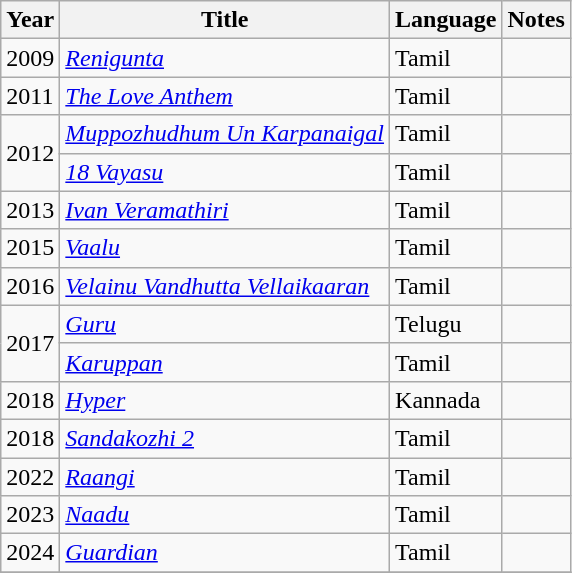<table class="wikitable">
<tr>
<th>Year</th>
<th>Title</th>
<th>Language</th>
<th>Notes</th>
</tr>
<tr>
<td>2009</td>
<td><em><a href='#'>Renigunta</a></em></td>
<td>Tamil</td>
<td></td>
</tr>
<tr>
<td rowspan="1">2011</td>
<td><em><a href='#'>The Love Anthem</a></em></td>
<td>Tamil</td>
<td></td>
</tr>
<tr>
<td rowspan="2">2012</td>
<td><em><a href='#'>Muppozhudhum Un Karpanaigal</a></em></td>
<td>Tamil</td>
<td></td>
</tr>
<tr>
<td><em><a href='#'>18 Vayasu</a></em></td>
<td>Tamil</td>
<td></td>
</tr>
<tr>
<td rowspan="1">2013</td>
<td><em><a href='#'>Ivan Veramathiri</a></em></td>
<td>Tamil</td>
<td></td>
</tr>
<tr>
<td rowspan="1">2015</td>
<td><em><a href='#'>Vaalu</a></em></td>
<td>Tamil</td>
<td></td>
</tr>
<tr>
<td rowspan="1">2016</td>
<td><em><a href='#'>Velainu Vandhutta Vellaikaaran</a></em></td>
<td>Tamil</td>
<td></td>
</tr>
<tr>
<td rowspan="2">2017</td>
<td><em><a href='#'>Guru</a></em></td>
<td>Telugu</td>
<td></td>
</tr>
<tr>
<td><em><a href='#'>Karuppan</a></em></td>
<td>Tamil</td>
<td></td>
</tr>
<tr>
<td>2018</td>
<td><a href='#'><em>Hyper</em></a></td>
<td>Kannada</td>
<td></td>
</tr>
<tr>
<td rowspan="1">2018</td>
<td><em><a href='#'>Sandakozhi 2</a></em></td>
<td>Tamil</td>
<td></td>
</tr>
<tr>
<td>2022</td>
<td><em><a href='#'>Raangi</a></em></td>
<td>Tamil</td>
<td></td>
</tr>
<tr>
<td>2023</td>
<td><em><a href='#'>Naadu</a></em></td>
<td>Tamil</td>
<td></td>
</tr>
<tr>
<td>2024</td>
<td><em><a href='#'>Guardian</a></em></td>
<td>Tamil</td>
<td></td>
</tr>
<tr>
</tr>
</table>
